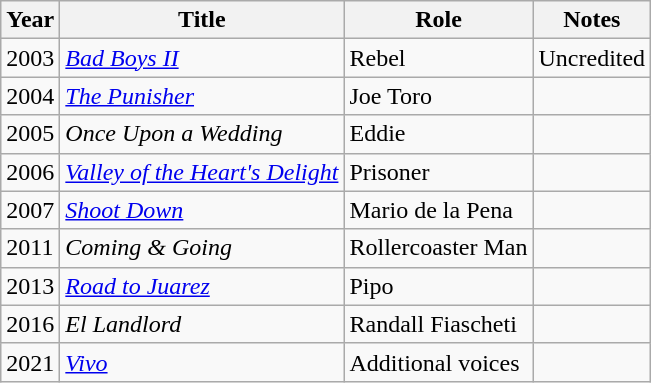<table class="wikitable sortable">
<tr>
<th>Year</th>
<th>Title</th>
<th>Role</th>
<th>Notes</th>
</tr>
<tr>
<td>2003</td>
<td><em><a href='#'>Bad Boys II</a></em></td>
<td>Rebel</td>
<td>Uncredited</td>
</tr>
<tr>
<td>2004</td>
<td><a href='#'><em>The Punisher</em></a></td>
<td>Joe Toro</td>
<td></td>
</tr>
<tr>
<td>2005</td>
<td><em>Once Upon a Wedding</em></td>
<td>Eddie</td>
<td></td>
</tr>
<tr>
<td>2006</td>
<td><em><a href='#'>Valley of the Heart's Delight</a></em></td>
<td>Prisoner</td>
<td></td>
</tr>
<tr>
<td>2007</td>
<td><em><a href='#'>Shoot Down</a></em></td>
<td>Mario de la Pena</td>
<td></td>
</tr>
<tr>
<td>2011</td>
<td><em>Coming & Going</em></td>
<td>Rollercoaster Man</td>
<td></td>
</tr>
<tr>
<td>2013</td>
<td><em><a href='#'>Road to Juarez</a></em></td>
<td>Pipo</td>
<td></td>
</tr>
<tr>
<td>2016</td>
<td><em>El Landlord</em></td>
<td>Randall Fiascheti</td>
<td></td>
</tr>
<tr>
<td>2021</td>
<td><a href='#'><em>Vivo</em></a></td>
<td>Additional voices</td>
<td></td>
</tr>
</table>
